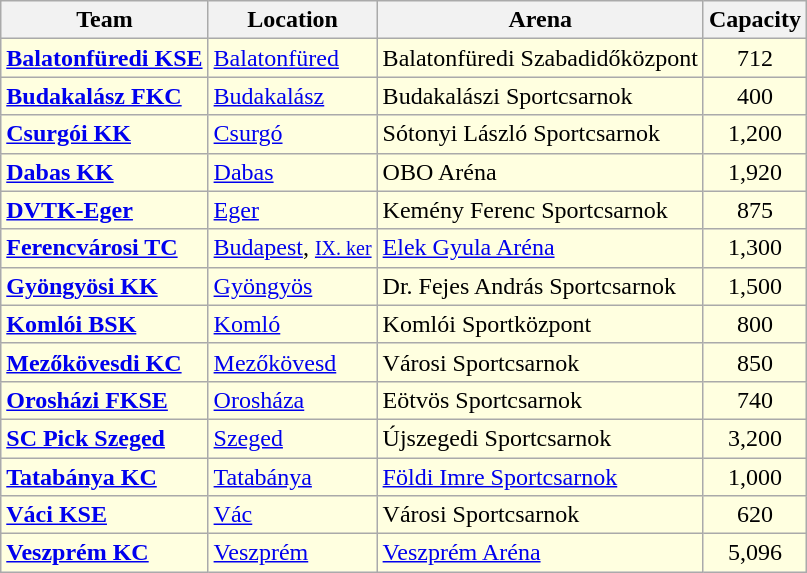<table class="wikitable sortable" style="text-align: left;">
<tr>
<th>Team</th>
<th>Location</th>
<th>Arena</th>
<th>Capacity</th>
</tr>
<tr bgcolor=ffffe0>
<td><strong><a href='#'>Balatonfüredi KSE</a></strong></td>
<td><a href='#'>Balatonfüred</a></td>
<td>Balatonfüredi Szabadidőközpont</td>
<td align="center">712</td>
</tr>
<tr bgcolor=ffffe0>
<td><strong><a href='#'>Budakalász FKC</a></strong></td>
<td><a href='#'>Budakalász</a></td>
<td>Budakalászi Sportcsarnok</td>
<td align="center">400</td>
</tr>
<tr bgcolor=ffffe0>
<td><strong><a href='#'>Csurgói KK</a></strong></td>
<td><a href='#'>Csurgó</a></td>
<td>Sótonyi László Sportcsarnok</td>
<td align="center">1,200</td>
</tr>
<tr bgcolor=ffffe0>
<td><strong><a href='#'>Dabas KK</a></strong></td>
<td><a href='#'>Dabas</a></td>
<td>OBO Aréna</td>
<td align="center">1,920</td>
</tr>
<tr bgcolor=ffffe0>
<td><strong><a href='#'>DVTK-Eger</a></strong></td>
<td><a href='#'>Eger</a></td>
<td>Kemény Ferenc Sportcsarnok</td>
<td align="center">875</td>
</tr>
<tr bgcolor=ffffe0>
<td><strong><a href='#'>Ferencvárosi TC</a></strong></td>
<td><a href='#'>Budapest</a>, <small><a href='#'>IX. ker</a></small></td>
<td><a href='#'>Elek Gyula Aréna</a></td>
<td align="center">1,300</td>
</tr>
<tr bgcolor=ffffe0>
<td><strong><a href='#'>Gyöngyösi KK</a></strong></td>
<td><a href='#'>Gyöngyös</a></td>
<td>Dr. Fejes András Sportcsarnok</td>
<td align="center">1,500</td>
</tr>
<tr bgcolor=ffffe0>
<td><strong><a href='#'>Komlói BSK</a></strong></td>
<td><a href='#'>Komló</a></td>
<td>Komlói Sportközpont</td>
<td align="center">800</td>
</tr>
<tr bgcolor=ffffe0>
<td><strong><a href='#'>Mezőkövesdi KC</a></strong></td>
<td><a href='#'>Mezőkövesd</a></td>
<td>Városi Sportcsarnok</td>
<td align="center">850</td>
</tr>
<tr bgcolor=ffffe0>
<td><strong><a href='#'>Orosházi FKSE</a></strong></td>
<td><a href='#'>Orosháza</a></td>
<td>Eötvös Sportcsarnok</td>
<td align="center">740</td>
</tr>
<tr bgcolor=ffffe0>
<td><strong><a href='#'>SC Pick Szeged</a></strong></td>
<td><a href='#'>Szeged</a></td>
<td>Újszegedi Sportcsarnok</td>
<td align="center">3,200</td>
</tr>
<tr bgcolor=ffffe0>
<td><strong><a href='#'>Tatabánya KC</a></strong></td>
<td><a href='#'>Tatabánya</a></td>
<td><a href='#'>Földi Imre Sportcsarnok</a></td>
<td align="center">1,000</td>
</tr>
<tr bgcolor=ffffe0>
<td><strong><a href='#'>Váci KSE</a></strong></td>
<td><a href='#'>Vác</a></td>
<td>Városi Sportcsarnok</td>
<td align="center">620</td>
</tr>
<tr bgcolor=ffffe0>
<td><strong><a href='#'>Veszprém KC</a></strong></td>
<td><a href='#'>Veszprém</a></td>
<td><a href='#'>Veszprém Aréna</a></td>
<td align="center">5,096</td>
</tr>
</table>
